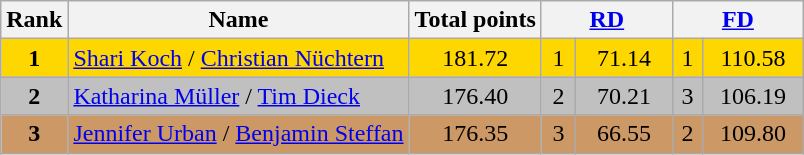<table class="wikitable sortable">
<tr>
<th>Rank</th>
<th>Name</th>
<th>Total points</th>
<th colspan="2" width="80px"><a href='#'>RD</a></th>
<th colspan="2" width="80px"><a href='#'>FD</a></th>
</tr>
<tr bgcolor="gold">
<td align="center"><strong>1</strong></td>
<td><a href='#'>Shari Koch</a> / <a href='#'>Christian Nüchtern</a></td>
<td align="center">181.72</td>
<td align="center">1</td>
<td align="center">71.14</td>
<td align="center">1</td>
<td align="center">110.58</td>
</tr>
<tr bgcolor="silver">
<td align="center"><strong>2</strong></td>
<td><a href='#'>Katharina Müller</a> / <a href='#'>Tim Dieck</a></td>
<td align="center">176.40</td>
<td align="center">2</td>
<td align="center">70.21</td>
<td align="center">3</td>
<td align="center">106.19</td>
</tr>
<tr bgcolor="cc9966">
<td align="center"><strong>3</strong></td>
<td><a href='#'>Jennifer Urban</a> / <a href='#'>Benjamin Steffan</a></td>
<td align="center">176.35</td>
<td align="center">3</td>
<td align="center">66.55</td>
<td align="center">2</td>
<td align="center">109.80</td>
</tr>
</table>
